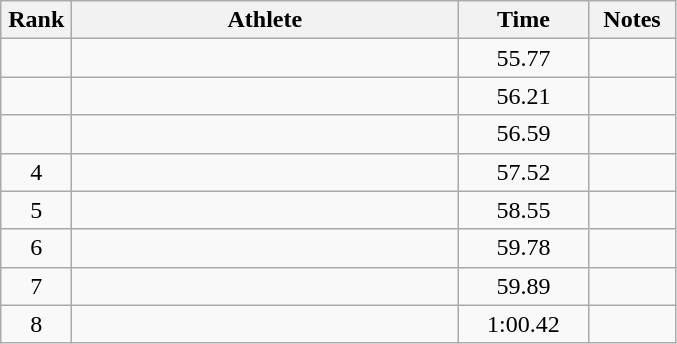<table class="wikitable" style="text-align:center">
<tr>
<th width=40>Rank</th>
<th width=250>Athlete</th>
<th width=80>Time</th>
<th width=50>Notes</th>
</tr>
<tr>
<td></td>
<td align=left></td>
<td>55.77</td>
<td></td>
</tr>
<tr>
<td></td>
<td align=left></td>
<td>56.21</td>
<td></td>
</tr>
<tr>
<td></td>
<td align=left></td>
<td>56.59</td>
<td></td>
</tr>
<tr>
<td>4</td>
<td align=left></td>
<td>57.52</td>
<td></td>
</tr>
<tr>
<td>5</td>
<td align=left></td>
<td>58.55</td>
<td></td>
</tr>
<tr>
<td>6</td>
<td align=left></td>
<td>59.78</td>
<td></td>
</tr>
<tr>
<td>7</td>
<td align=left></td>
<td>59.89</td>
<td></td>
</tr>
<tr>
<td>8</td>
<td align=left></td>
<td>1:00.42</td>
<td></td>
</tr>
</table>
